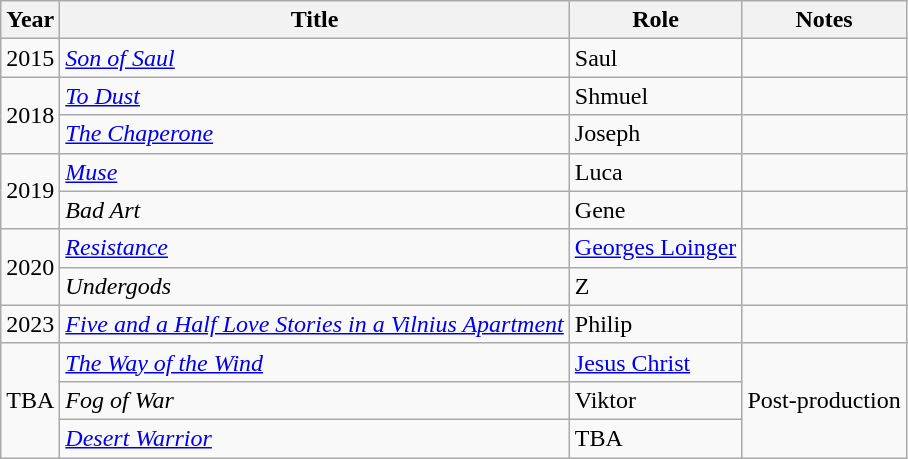<table class="wikitable sortable">
<tr>
<th>Year</th>
<th>Title</th>
<th>Role</th>
<th class="unsortable">Notes</th>
</tr>
<tr>
<td>2015</td>
<td><em><a href='#'>Son of Saul</a></em></td>
<td>Saul</td>
<td></td>
</tr>
<tr>
<td rowspan="2">2018</td>
<td><em><a href='#'>To Dust</a></em></td>
<td>Shmuel</td>
<td></td>
</tr>
<tr>
<td><em><a href='#'>The Chaperone</a></em></td>
<td>Joseph</td>
<td></td>
</tr>
<tr>
<td rowspan="2">2019</td>
<td><em><a href='#'>Muse</a></em></td>
<td>Luca</td>
<td></td>
</tr>
<tr>
<td><em>Bad Art</em></td>
<td>Gene</td>
<td></td>
</tr>
<tr>
<td rowspan="2">2020</td>
<td><em><a href='#'>Resistance</a></em></td>
<td><a href='#'>Georges Loinger</a></td>
<td></td>
</tr>
<tr>
<td><em>Undergods</em></td>
<td>Z</td>
<td></td>
</tr>
<tr>
<td>2023</td>
<td><em><a href='#'>Five and a Half Love Stories in a Vilnius Apartment</a></em></td>
<td>Philip</td>
<td></td>
</tr>
<tr>
<td rowspan="3">TBA</td>
<td><em><a href='#'>The Way of the Wind</a></em></td>
<td><a href='#'>Jesus Christ</a></td>
<td rowspan="3">Post-production</td>
</tr>
<tr>
<td><em>Fog of War</em></td>
<td>Viktor</td>
</tr>
<tr>
<td><em><a href='#'>Desert Warrior</a></em></td>
<td>TBA</td>
</tr>
</table>
